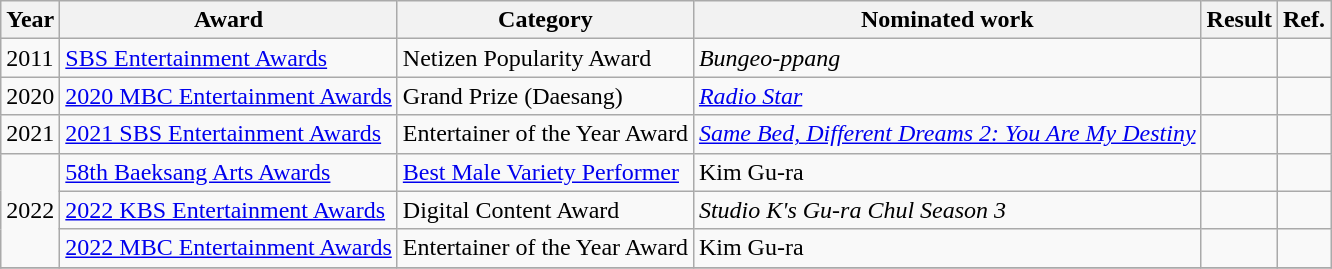<table class="wikitable">
<tr>
<th>Year</th>
<th>Award</th>
<th>Category</th>
<th>Nominated work</th>
<th>Result</th>
<th>Ref.</th>
</tr>
<tr>
<td>2011</td>
<td><a href='#'>SBS Entertainment Awards</a></td>
<td>Netizen Popularity Award</td>
<td><em>Bungeo-ppang</em></td>
<td></td>
<td></td>
</tr>
<tr>
<td>2020</td>
<td><a href='#'>2020 MBC Entertainment Awards</a></td>
<td>Grand Prize (Daesang)</td>
<td><em><a href='#'>Radio Star</a></em></td>
<td></td>
<td></td>
</tr>
<tr>
<td>2021</td>
<td><a href='#'>2021 SBS Entertainment Awards</a></td>
<td>Entertainer of the Year Award</td>
<td><em><a href='#'>Same Bed, Different Dreams 2: You Are My Destiny</a></em></td>
<td></td>
<td></td>
</tr>
<tr>
<td rowspan="3">2022</td>
<td><a href='#'>58th Baeksang Arts Awards</a></td>
<td><a href='#'>Best Male Variety Performer</a></td>
<td>Kim Gu-ra</td>
<td></td>
<td></td>
</tr>
<tr>
<td><a href='#'>2022 KBS Entertainment Awards</a></td>
<td>Digital Content Award</td>
<td><em>Studio K's Gu-ra Chul Season 3</em></td>
<td></td>
<td></td>
</tr>
<tr>
<td style="text-align:center"rowspan="1"><a href='#'>2022 MBC Entertainment Awards</a></td>
<td>Entertainer of the Year Award</td>
<td>Kim Gu-ra</td>
<td></td>
<td></td>
</tr>
<tr>
</tr>
</table>
